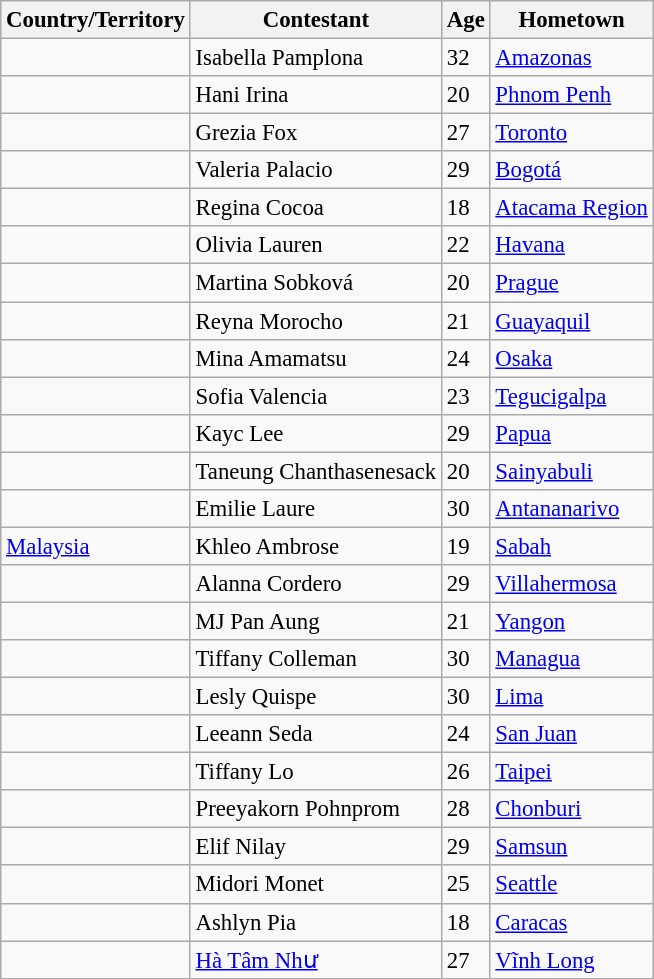<table class="wikitable sortable" style="font-size: 95%;">
<tr>
<th>Country/Territory</th>
<th>Contestant</th>
<th>Age</th>
<th>Hometown</th>
</tr>
<tr>
<td></td>
<td>Isabella Pamplona</td>
<td>32</td>
<td><a href='#'>Amazonas</a></td>
</tr>
<tr>
<td></td>
<td>Hani Irina</td>
<td>20</td>
<td><a href='#'>Phnom Penh</a></td>
</tr>
<tr>
<td></td>
<td>Grezia Fox</td>
<td>27</td>
<td><a href='#'>Toronto</a></td>
</tr>
<tr>
<td></td>
<td>Valeria Palacio</td>
<td>29</td>
<td><a href='#'>Bogotá</a></td>
</tr>
<tr>
<td></td>
<td>Regina Cocoa</td>
<td>18</td>
<td><a href='#'>Atacama Region</a></td>
</tr>
<tr>
<td></td>
<td>Olivia Lauren</td>
<td>22</td>
<td><a href='#'>Havana</a></td>
</tr>
<tr>
<td></td>
<td>Martina Sobková</td>
<td>20</td>
<td><a href='#'>Prague</a></td>
</tr>
<tr>
<td></td>
<td>Reyna Morocho</td>
<td>21</td>
<td><a href='#'>Guayaquil</a></td>
</tr>
<tr>
<td></td>
<td>Mina Amamatsu</td>
<td>24</td>
<td><a href='#'>Osaka</a></td>
</tr>
<tr>
<td></td>
<td>Sofia Valencia</td>
<td>23</td>
<td><a href='#'>Tegucigalpa</a></td>
</tr>
<tr>
<td></td>
<td>Kayc Lee</td>
<td>29</td>
<td><a href='#'>Papua</a></td>
</tr>
<tr>
<td></td>
<td>Taneung Chanthasenesack</td>
<td>20</td>
<td><a href='#'>Sainyabuli</a></td>
</tr>
<tr>
<td></td>
<td>Emilie Laure</td>
<td>30</td>
<td><a href='#'>Antananarivo</a></td>
</tr>
<tr>
<td> <a href='#'>Malaysia</a></td>
<td>Khleo Ambrose</td>
<td>19</td>
<td><a href='#'>Sabah</a></td>
</tr>
<tr>
<td></td>
<td>Alanna Cordero</td>
<td>29</td>
<td><a href='#'>Villahermosa</a></td>
</tr>
<tr>
<td></td>
<td>MJ Pan Aung</td>
<td>21</td>
<td><a href='#'>Yangon</a></td>
</tr>
<tr>
<td></td>
<td>Tiffany Colleman</td>
<td>30</td>
<td><a href='#'>Managua</a></td>
</tr>
<tr>
<td></td>
<td>Lesly Quispe</td>
<td>30</td>
<td><a href='#'>Lima</a></td>
</tr>
<tr>
<td></td>
<td>Leeann Seda</td>
<td>24</td>
<td><a href='#'>San Juan</a></td>
</tr>
<tr>
<td></td>
<td>Tiffany Lo</td>
<td>26</td>
<td><a href='#'>Taipei</a></td>
</tr>
<tr>
<td></td>
<td>Preeyakorn Pohnprom</td>
<td>28</td>
<td><a href='#'>Chonburi</a></td>
</tr>
<tr>
<td></td>
<td>Elif Nilay</td>
<td>29</td>
<td><a href='#'>Samsun</a></td>
</tr>
<tr>
<td></td>
<td>Midori Monet</td>
<td>25</td>
<td><a href='#'>Seattle</a></td>
</tr>
<tr>
<td></td>
<td>Ashlyn Pia</td>
<td>18</td>
<td><a href='#'>Caracas</a></td>
</tr>
<tr>
<td></td>
<td><a href='#'>Hà Tâm Như</a></td>
<td>27</td>
<td><a href='#'>Vĩnh Long</a></td>
</tr>
<tr>
</tr>
</table>
